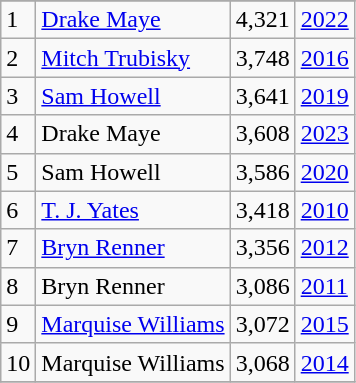<table class="wikitable">
<tr>
</tr>
<tr>
<td>1</td>
<td><a href='#'>Drake Maye</a></td>
<td>4,321</td>
<td><a href='#'>2022</a></td>
</tr>
<tr>
<td>2</td>
<td><a href='#'>Mitch Trubisky</a></td>
<td>3,748</td>
<td><a href='#'>2016</a></td>
</tr>
<tr>
<td>3</td>
<td><a href='#'>Sam Howell</a></td>
<td>3,641</td>
<td><a href='#'>2019</a></td>
</tr>
<tr>
<td>4</td>
<td>Drake Maye</td>
<td>3,608</td>
<td><a href='#'>2023</a></td>
</tr>
<tr>
<td>5</td>
<td>Sam Howell</td>
<td>3,586</td>
<td><a href='#'>2020</a></td>
</tr>
<tr>
<td>6</td>
<td><a href='#'>T. J. Yates</a></td>
<td>3,418</td>
<td><a href='#'>2010</a></td>
</tr>
<tr>
<td>7</td>
<td><a href='#'>Bryn Renner</a></td>
<td>3,356</td>
<td><a href='#'>2012</a></td>
</tr>
<tr>
<td>8</td>
<td>Bryn Renner</td>
<td>3,086</td>
<td><a href='#'>2011</a></td>
</tr>
<tr>
<td>9</td>
<td><a href='#'>Marquise Williams</a></td>
<td>3,072</td>
<td><a href='#'>2015</a></td>
</tr>
<tr>
<td>10</td>
<td>Marquise Williams</td>
<td>3,068</td>
<td><a href='#'>2014</a></td>
</tr>
<tr>
</tr>
</table>
